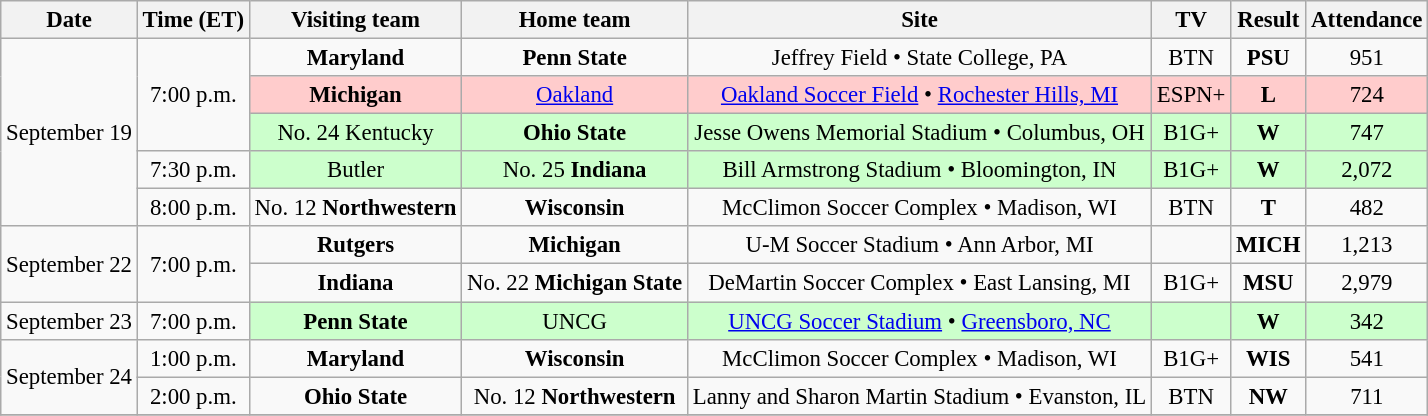<table class="wikitable" style="font-size:95%; text-align: center;">
<tr>
<th>Date</th>
<th>Time (ET)</th>
<th>Visiting team</th>
<th>Home team</th>
<th>Site</th>
<th>TV</th>
<th>Result</th>
<th>Attendance</th>
</tr>
<tr>
<td rowspan="5">September 19</td>
<td rowspan="3">7:00 p.m.</td>
<td><strong>Maryland</strong></td>
<td><strong>Penn State</strong></td>
<td>Jeffrey Field • State College, PA</td>
<td>BTN</td>
<td><strong>PSU</strong> </td>
<td>951</td>
</tr>
<tr bgcolor="FFCCCC">
<td><strong>Michigan</strong></td>
<td><a href='#'>Oakland</a></td>
<td><a href='#'>Oakland Soccer Field</a> • <a href='#'>Rochester Hills, MI</a></td>
<td>ESPN+</td>
<td><strong>L</strong> </td>
<td>724</td>
</tr>
<tr bgcolor="CCFFCC">
<td>No. 24 Kentucky</td>
<td><strong>Ohio State</strong></td>
<td>Jesse Owens Memorial Stadium • Columbus, OH</td>
<td>B1G+</td>
<td><strong>W</strong> </td>
<td>747</td>
</tr>
<tr>
<td>7:30 p.m.</td>
<td bgcolor="CCFFCC">Butler</td>
<td bgcolor="CCFFCC">No. 25 <strong>Indiana</strong></td>
<td bgcolor="CCFFCC">Bill Armstrong Stadium • Bloomington, IN</td>
<td bgcolor="CCFFCC">B1G+</td>
<td bgcolor="CCFFCC"><strong>W</strong> </td>
<td bgcolor="CCFFCC">2,072</td>
</tr>
<tr>
<td>8:00 p.m.</td>
<td>No. 12 <strong>Northwestern</strong></td>
<td><strong>Wisconsin</strong></td>
<td>McClimon Soccer Complex • Madison, WI</td>
<td>BTN</td>
<td><strong>T</strong> </td>
<td>482</td>
</tr>
<tr>
<td rowspan="2">September 22</td>
<td rowspan="2">7:00 p.m.</td>
<td><strong>Rutgers</strong></td>
<td><strong>Michigan</strong></td>
<td>U-M Soccer Stadium • Ann Arbor, MI</td>
<td></td>
<td><strong>MICH</strong> </td>
<td>1,213</td>
</tr>
<tr>
<td><strong>Indiana</strong></td>
<td>No. 22 <strong>Michigan State</strong></td>
<td>DeMartin Soccer Complex • East Lansing, MI</td>
<td>B1G+</td>
<td><strong>MSU</strong> </td>
<td>2,979</td>
</tr>
<tr>
<td>September 23</td>
<td>7:00 p.m.</td>
<td bgcolor="CCFFCC"><strong>Penn State</strong></td>
<td bgcolor="CCFFCC">UNCG</td>
<td bgcolor="CCFFCC"><a href='#'>UNCG Soccer Stadium</a> • <a href='#'>Greensboro, NC</a></td>
<td bgcolor="CCFFCC"></td>
<td bgcolor="CCFFCC"><strong>W</strong> </td>
<td bgcolor="CCFFCC">342</td>
</tr>
<tr>
<td rowspan="2">September 24</td>
<td>1:00 p.m.</td>
<td><strong>Maryland</strong></td>
<td><strong>Wisconsin</strong></td>
<td>McClimon Soccer Complex • Madison, WI</td>
<td>B1G+</td>
<td><strong>WIS</strong> </td>
<td>541</td>
</tr>
<tr>
<td>2:00 p.m.</td>
<td><strong>Ohio State</strong></td>
<td>No. 12 <strong>Northwestern</strong></td>
<td>Lanny and Sharon Martin Stadium • Evanston, IL</td>
<td>BTN</td>
<td><strong>NW</strong> </td>
<td>711</td>
</tr>
<tr>
</tr>
</table>
